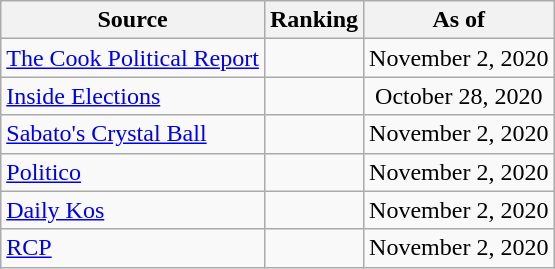<table class="wikitable" style="text-align:center">
<tr>
<th>Source</th>
<th>Ranking</th>
<th>As of</th>
</tr>
<tr>
<td align=left><a href='#'>The Cook Political Report</a></td>
<td></td>
<td>November 2, 2020</td>
</tr>
<tr>
<td align=left><a href='#'>Inside Elections</a></td>
<td></td>
<td>October 28, 2020</td>
</tr>
<tr>
<td align=left><a href='#'>Sabato's Crystal Ball</a></td>
<td></td>
<td>November 2, 2020</td>
</tr>
<tr>
<td align="left"><a href='#'>Politico</a></td>
<td></td>
<td>November 2, 2020</td>
</tr>
<tr>
<td align="left"><a href='#'>Daily Kos</a></td>
<td></td>
<td>November 2, 2020</td>
</tr>
<tr>
<td align="left"><a href='#'>RCP</a></td>
<td></td>
<td>November 2, 2020</td>
</tr>
</table>
